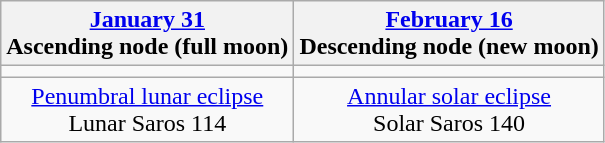<table class="wikitable">
<tr>
<th><a href='#'>January 31</a><br>Ascending node (full moon)<br></th>
<th><a href='#'>February 16</a><br>Descending node (new moon)<br></th>
</tr>
<tr>
<td></td>
<td></td>
</tr>
<tr align=center>
<td><a href='#'>Penumbral lunar eclipse</a><br>Lunar Saros 114</td>
<td><a href='#'>Annular solar eclipse</a><br>Solar Saros 140</td>
</tr>
</table>
